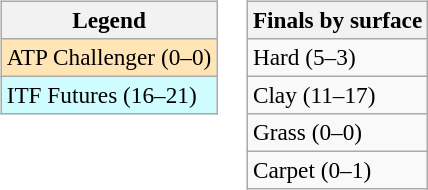<table>
<tr valign=top>
<td><br><table class=wikitable style=font-size:97%>
<tr>
<th>Legend</th>
</tr>
<tr bgcolor=moccasin>
<td>ATP Challenger (0–0)</td>
</tr>
<tr bgcolor=cffcff>
<td>ITF Futures (16–21)</td>
</tr>
</table>
</td>
<td><br><table class=wikitable style=font-size:97%>
<tr>
<th>Finals by surface</th>
</tr>
<tr>
<td>Hard (5–3)</td>
</tr>
<tr>
<td>Clay (11–17)</td>
</tr>
<tr>
<td>Grass (0–0)</td>
</tr>
<tr>
<td>Carpet (0–1)</td>
</tr>
</table>
</td>
</tr>
</table>
